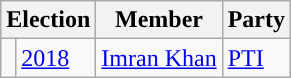<table class="wikitable">
<tr>
<th colspan="2">Election</th>
<th>Member</th>
<th>Party</th>
</tr>
<tr>
<td style="background-color: "></td>
<td><a href='#'>2018</a></td>
<td><a href='#'>Imran Khan</a></td>
<td><a href='#'>PTI</a></td>
</tr>
</table>
